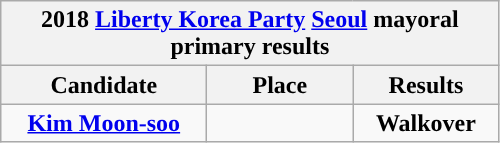<table class="wikitable" style="text-align:center;">
<tr>
<th colspan=4>2018 <a href='#'>Liberty Korea Party</a> <a href='#'>Seoul</a> mayoral primary results</th>
</tr>
<tr>
<th width=130><strong>Candidate</strong></th>
<th width=90><strong>Place</strong></th>
<th width=90><strong>Results</strong></th>
</tr>
<tr>
<td><strong><a href='#'>Kim Moon-soo</a></strong></td>
<td style="background:"><strong></strong></td>
<td><strong>Walkover</strong></td>
</tr>
</table>
